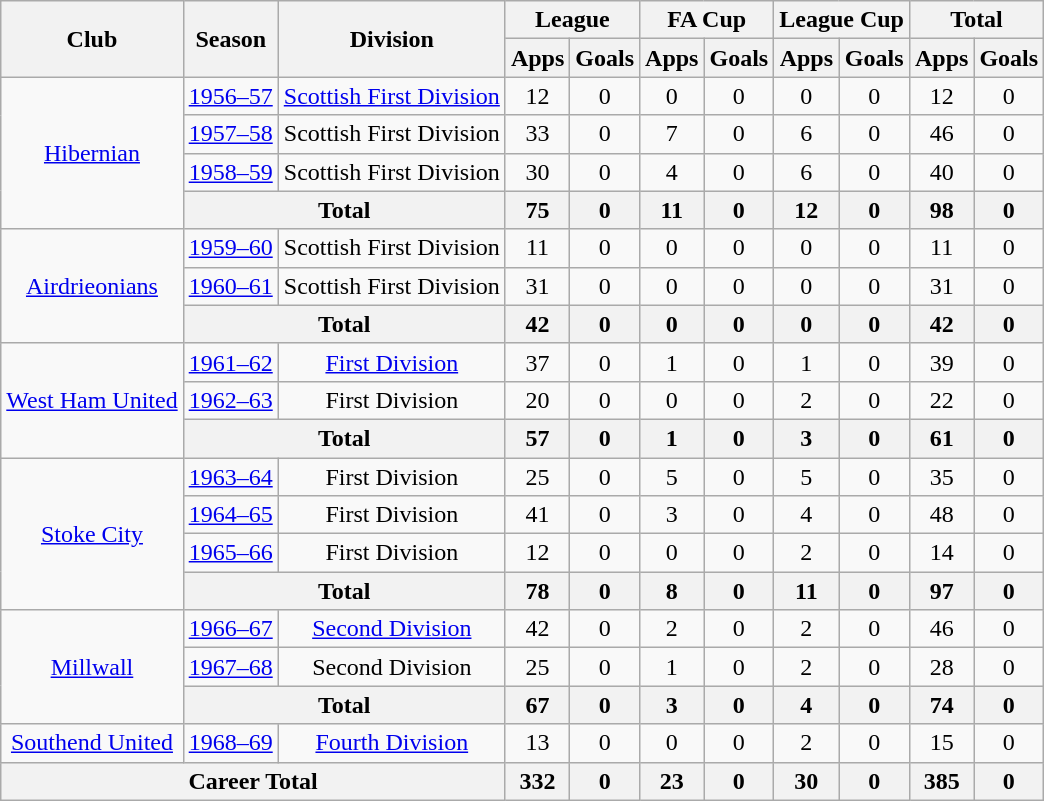<table class="wikitable" style="text-align: center;">
<tr>
<th rowspan="2">Club</th>
<th rowspan="2">Season</th>
<th rowspan="2">Division</th>
<th colspan="2">League</th>
<th colspan="2">FA Cup</th>
<th colspan="2">League Cup</th>
<th colspan="2">Total</th>
</tr>
<tr>
<th>Apps</th>
<th>Goals</th>
<th>Apps</th>
<th>Goals</th>
<th>Apps</th>
<th>Goals</th>
<th>Apps</th>
<th>Goals</th>
</tr>
<tr>
<td rowspan="4"><a href='#'>Hibernian</a></td>
<td><a href='#'>1956–57</a></td>
<td><a href='#'>Scottish First Division</a></td>
<td>12</td>
<td>0</td>
<td>0</td>
<td>0</td>
<td>0</td>
<td>0</td>
<td>12</td>
<td>0</td>
</tr>
<tr>
<td><a href='#'>1957–58</a></td>
<td>Scottish First Division</td>
<td>33</td>
<td>0</td>
<td>7</td>
<td>0</td>
<td>6</td>
<td>0</td>
<td>46</td>
<td>0</td>
</tr>
<tr>
<td><a href='#'>1958–59</a></td>
<td>Scottish First Division</td>
<td>30</td>
<td>0</td>
<td>4</td>
<td>0</td>
<td>6</td>
<td>0</td>
<td>40</td>
<td>0</td>
</tr>
<tr>
<th colspan="2">Total</th>
<th>75</th>
<th>0</th>
<th>11</th>
<th>0</th>
<th>12</th>
<th>0</th>
<th>98</th>
<th>0</th>
</tr>
<tr>
<td rowspan="3"><a href='#'>Airdrieonians</a></td>
<td><a href='#'>1959–60</a></td>
<td>Scottish First Division</td>
<td>11</td>
<td>0</td>
<td>0</td>
<td>0</td>
<td>0</td>
<td>0</td>
<td>11</td>
<td>0</td>
</tr>
<tr>
<td><a href='#'>1960–61</a></td>
<td>Scottish First Division</td>
<td>31</td>
<td>0</td>
<td>0</td>
<td>0</td>
<td>0</td>
<td>0</td>
<td>31</td>
<td>0</td>
</tr>
<tr>
<th colspan="2">Total</th>
<th>42</th>
<th>0</th>
<th>0</th>
<th>0</th>
<th>0</th>
<th>0</th>
<th>42</th>
<th>0</th>
</tr>
<tr>
<td rowspan="3"><a href='#'>West Ham United</a></td>
<td><a href='#'>1961–62</a></td>
<td><a href='#'>First Division</a></td>
<td>37</td>
<td>0</td>
<td>1</td>
<td>0</td>
<td>1</td>
<td>0</td>
<td>39</td>
<td>0</td>
</tr>
<tr>
<td><a href='#'>1962–63</a></td>
<td>First Division</td>
<td>20</td>
<td>0</td>
<td>0</td>
<td>0</td>
<td>2</td>
<td>0</td>
<td>22</td>
<td>0</td>
</tr>
<tr>
<th colspan="2">Total</th>
<th>57</th>
<th>0</th>
<th>1</th>
<th>0</th>
<th>3</th>
<th>0</th>
<th>61</th>
<th>0</th>
</tr>
<tr>
<td rowspan="4"><a href='#'>Stoke City</a></td>
<td><a href='#'>1963–64</a></td>
<td>First Division</td>
<td>25</td>
<td>0</td>
<td>5</td>
<td>0</td>
<td>5</td>
<td>0</td>
<td>35</td>
<td>0</td>
</tr>
<tr>
<td><a href='#'>1964–65</a></td>
<td>First Division</td>
<td>41</td>
<td>0</td>
<td>3</td>
<td>0</td>
<td>4</td>
<td>0</td>
<td>48</td>
<td>0</td>
</tr>
<tr>
<td><a href='#'>1965–66</a></td>
<td>First Division</td>
<td>12</td>
<td>0</td>
<td>0</td>
<td>0</td>
<td>2</td>
<td>0</td>
<td>14</td>
<td>0</td>
</tr>
<tr>
<th colspan="2">Total</th>
<th>78</th>
<th>0</th>
<th>8</th>
<th>0</th>
<th>11</th>
<th>0</th>
<th>97</th>
<th>0</th>
</tr>
<tr>
<td rowspan="3"><a href='#'>Millwall</a></td>
<td><a href='#'>1966–67</a></td>
<td><a href='#'>Second Division</a></td>
<td>42</td>
<td>0</td>
<td>2</td>
<td>0</td>
<td>2</td>
<td>0</td>
<td>46</td>
<td>0</td>
</tr>
<tr>
<td><a href='#'>1967–68</a></td>
<td>Second Division</td>
<td>25</td>
<td>0</td>
<td>1</td>
<td>0</td>
<td>2</td>
<td>0</td>
<td>28</td>
<td>0</td>
</tr>
<tr>
<th colspan="2">Total</th>
<th>67</th>
<th>0</th>
<th>3</th>
<th>0</th>
<th>4</th>
<th>0</th>
<th>74</th>
<th>0</th>
</tr>
<tr>
<td><a href='#'>Southend United</a></td>
<td><a href='#'>1968–69</a></td>
<td><a href='#'>Fourth Division</a></td>
<td>13</td>
<td>0</td>
<td>0</td>
<td>0</td>
<td>2</td>
<td>0</td>
<td>15</td>
<td>0</td>
</tr>
<tr>
<th colspan="3">Career Total</th>
<th>332</th>
<th>0</th>
<th>23</th>
<th>0</th>
<th>30</th>
<th>0</th>
<th>385</th>
<th>0</th>
</tr>
</table>
